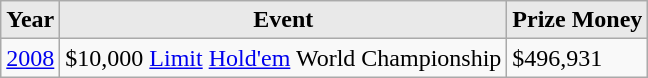<table class="wikitable">
<tr>
<th style="background: #E9E9E9;">Year</th>
<th style="background: #E9E9E9;">Event</th>
<th style="background: #E9E9E9;">Prize Money</th>
</tr>
<tr>
<td><a href='#'>2008</a></td>
<td>$10,000 <a href='#'>Limit</a> <a href='#'>Hold'em</a> World Championship</td>
<td>$496,931</td>
</tr>
</table>
